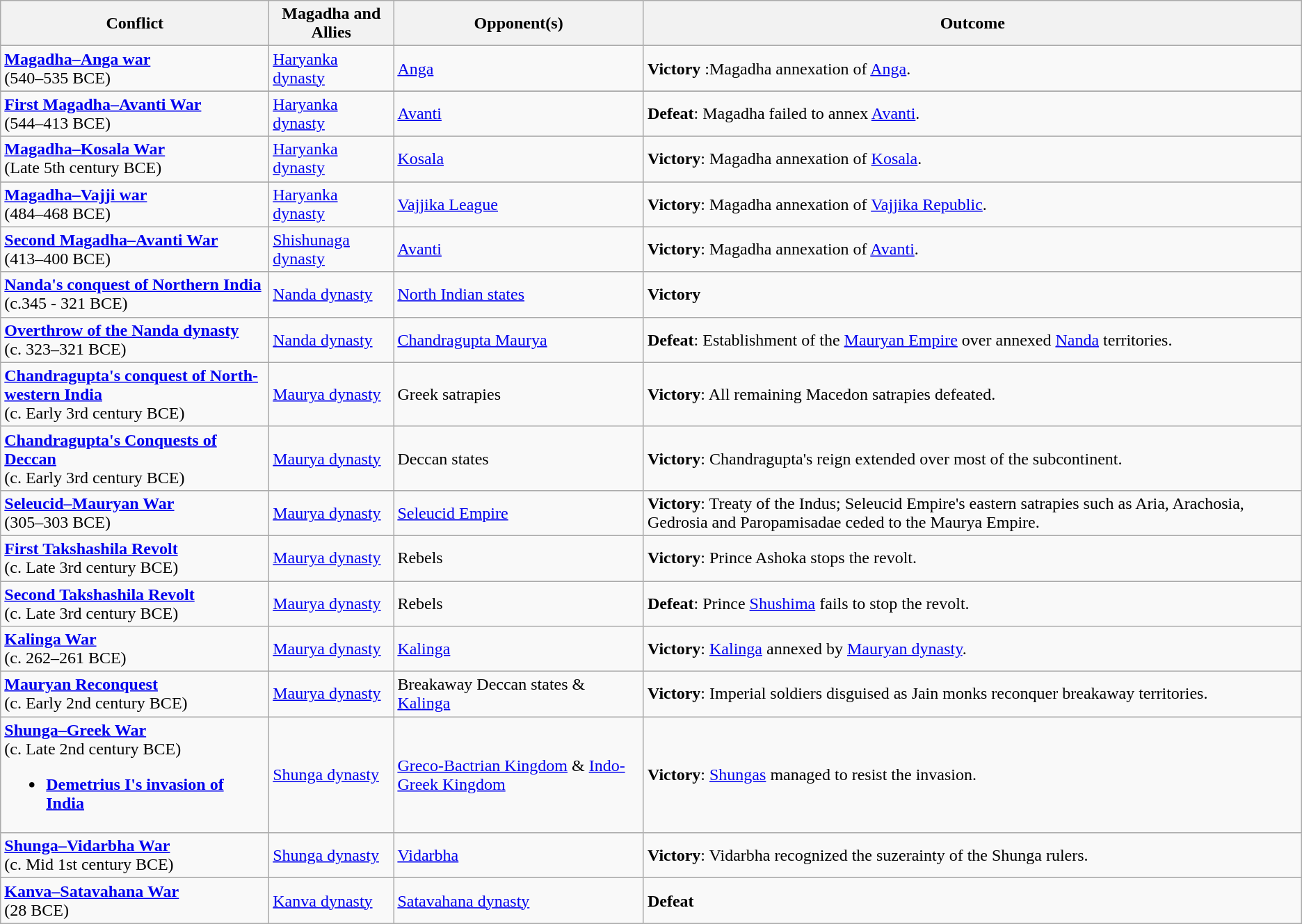<table class="wikitable">
<tr>
<th>Conflict</th>
<th>Magadha and Allies</th>
<th>Opponent(s)</th>
<th>Outcome</th>
</tr>
<tr>
<td><strong><a href='#'>Magadha–Anga war</a></strong><br>(540–535 BCE)</td>
<td><a href='#'>Haryanka dynasty</a></td>
<td><a href='#'>Anga</a></td>
<td><strong>Victory</strong> :Magadha annexation of <a href='#'>Anga</a>. </td>
</tr>
<tr>
</tr>
<tr>
<td><a href='#'><strong>First Magadha–Avanti War</strong></a><br>(544–413 BCE)</td>
<td><a href='#'>Haryanka dynasty</a></td>
<td><a href='#'>Avanti</a></td>
<td><strong>Defeat</strong>: Magadha failed to annex <a href='#'>Avanti</a>.</td>
</tr>
<tr>
</tr>
<tr>
<td><strong><a href='#'>Magadha–Kosala War</a></strong><br>(Late 5th century BCE)</td>
<td><a href='#'>Haryanka dynasty</a></td>
<td><a href='#'>Kosala</a></td>
<td><strong>Victory</strong>: Magadha annexation of <a href='#'>Kosala</a>.</td>
</tr>
<tr>
</tr>
<tr>
<td><strong><a href='#'>Magadha–Vajji war</a></strong><br>(484–468 BCE)</td>
<td><a href='#'>Haryanka dynasty</a></td>
<td><a href='#'>Vajjika League</a></td>
<td><strong>Victory</strong>: Magadha annexation of <a href='#'>Vajjika Republic</a>.</td>
</tr>
<tr>
<td><a href='#'><strong>Second Magadha–Avanti War</strong></a><br>(413–400 BCE)</td>
<td><a href='#'>Shishunaga dynasty</a></td>
<td><a href='#'>Avanti</a></td>
<td><strong>Victory</strong>: Magadha annexation of <a href='#'>Avanti</a>.</td>
</tr>
<tr>
<td><a href='#'><strong>Nanda's conquest of Northern India</strong></a><br>(c.345 - 321 BCE)</td>
<td><a href='#'>Nanda dynasty</a></td>
<td><a href='#'>North Indian states</a></td>
<td><strong>Victory</strong></td>
</tr>
<tr>
<td><a href='#'><strong>Overthrow of the Nanda dynasty</strong></a><br>(c. 323–321 BCE)</td>
<td><a href='#'>Nanda dynasty</a></td>
<td><a href='#'>Chandragupta Maurya</a></td>
<td><strong>Defeat</strong>: Establishment of the <a href='#'>Mauryan Empire</a> over annexed <a href='#'>Nanda</a> territories.</td>
</tr>
<tr>
<td><strong><a href='#'>Chandragupta's conquest of North-western India</a></strong><br>(c. Early 3rd century BCE)</td>
<td><a href='#'>Maurya dynasty</a></td>
<td>Greek satrapies</td>
<td><strong>Victory</strong>: All remaining Macedon satrapies defeated.</td>
</tr>
<tr>
<td><a href='#'><strong>Chandragupta's Conquests of Deccan</strong></a><br>(c. Early 3rd century BCE)</td>
<td><a href='#'>Maurya dynasty</a></td>
<td>Deccan states</td>
<td><strong>Victory</strong>: Chandragupta's reign extended over most of the subcontinent.</td>
</tr>
<tr>
<td><strong><a href='#'>Seleucid–Mauryan War</a></strong><br>(305–303 BCE)</td>
<td><a href='#'>Maurya dynasty</a></td>
<td><a href='#'>Seleucid Empire</a></td>
<td><strong>Victory</strong>: Treaty of the Indus; Seleucid Empire's eastern satrapies such as Aria, Arachosia, Gedrosia and Paropamisadae ceded to the Maurya Empire.</td>
</tr>
<tr>
<td><a href='#'><strong>First Takshashila Revolt</strong></a><br>(c. Late 3rd century BCE)</td>
<td><a href='#'>Maurya dynasty</a></td>
<td>Rebels</td>
<td><strong>Victory</strong>: Prince Ashoka stops the revolt.</td>
</tr>
<tr>
<td><a href='#'><strong>Second Takshashila Revolt</strong></a><br>(c. Late 3rd century BCE)</td>
<td><a href='#'>Maurya dynasty</a></td>
<td>Rebels</td>
<td><strong>Defeat</strong>: Prince <a href='#'>Shushima</a> fails to stop the revolt.</td>
</tr>
<tr>
<td><strong><a href='#'>Kalinga War</a></strong><br>(c. 262–261 BCE)</td>
<td><a href='#'>Maurya dynasty</a></td>
<td><a href='#'>Kalinga</a></td>
<td><strong>Victory</strong>: <a href='#'>Kalinga</a> annexed by <a href='#'>Mauryan dynasty</a>.</td>
</tr>
<tr>
<td><a href='#'><strong>Mauryan Reconquest</strong></a><br>(c. Early 2nd century BCE)</td>
<td><a href='#'>Maurya dynasty</a></td>
<td>Breakaway Deccan states & <a href='#'>Kalinga</a></td>
<td><strong>Victory</strong>: Imperial soldiers disguised as Jain monks reconquer breakaway territories.</td>
</tr>
<tr>
<td><strong><a href='#'>Shunga–Greek War</a></strong><br>(c. Late 2nd century BCE)<br><ul><li><strong><a href='#'>Demetrius I's invasion of India</a></strong></li></ul></td>
<td><a href='#'>Shunga dynasty</a></td>
<td><a href='#'>Greco-Bactrian Kingdom</a> & <a href='#'>Indo-Greek Kingdom</a></td>
<td><strong>Victory</strong>: <a href='#'>Shungas</a> managed to resist the invasion.</td>
</tr>
<tr>
<td><a href='#'><strong>Shunga–Vidarbha War</strong></a><br>(c. Mid 1st century BCE)</td>
<td><a href='#'>Shunga dynasty</a></td>
<td><a href='#'>Vidarbha</a></td>
<td><strong>Victory</strong>: Vidarbha recognized the suzerainty of the Shunga rulers.</td>
</tr>
<tr>
<td><a href='#'><strong>Kanva–Satavahana War</strong></a><br>(28 BCE)</td>
<td><a href='#'>Kanva dynasty</a></td>
<td><a href='#'>Satavahana dynasty</a></td>
<td><strong>Defeat</strong></td>
</tr>
</table>
